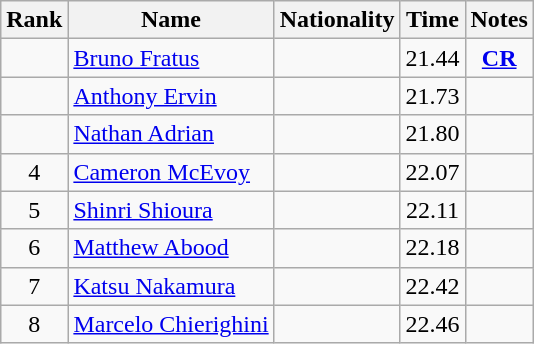<table class="wikitable sortable" style="text-align:center">
<tr>
<th>Rank</th>
<th>Name</th>
<th>Nationality</th>
<th>Time</th>
<th>Notes</th>
</tr>
<tr>
<td></td>
<td align=left><a href='#'>Bruno Fratus</a></td>
<td align=left></td>
<td>21.44</td>
<td><strong><a href='#'>CR</a></strong></td>
</tr>
<tr>
<td></td>
<td align=left><a href='#'>Anthony Ervin</a></td>
<td align=left></td>
<td>21.73</td>
<td></td>
</tr>
<tr>
<td></td>
<td align=left><a href='#'>Nathan Adrian</a></td>
<td align=left></td>
<td>21.80</td>
<td></td>
</tr>
<tr>
<td>4</td>
<td align=left><a href='#'>Cameron McEvoy</a></td>
<td align=left></td>
<td>22.07</td>
<td></td>
</tr>
<tr>
<td>5</td>
<td align=left><a href='#'>Shinri Shioura</a></td>
<td align=left></td>
<td>22.11</td>
<td></td>
</tr>
<tr>
<td>6</td>
<td align=left><a href='#'>Matthew Abood</a></td>
<td align=left></td>
<td>22.18</td>
<td></td>
</tr>
<tr>
<td>7</td>
<td align=left><a href='#'>Katsu Nakamura</a></td>
<td align=left></td>
<td>22.42</td>
<td></td>
</tr>
<tr>
<td>8</td>
<td align=left><a href='#'>Marcelo Chierighini</a></td>
<td align=left></td>
<td>22.46</td>
<td></td>
</tr>
</table>
